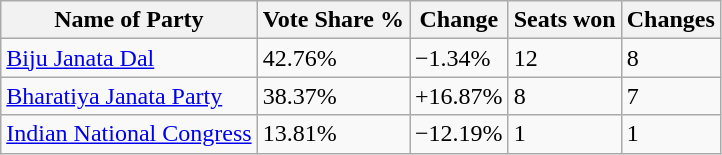<table class="wikitable sortable">
<tr>
<th>Name of Party</th>
<th>Vote Share %</th>
<th>Change</th>
<th>Seats won</th>
<th>Changes</th>
</tr>
<tr>
<td><a href='#'>Biju Janata Dal</a></td>
<td>42.76%</td>
<td>−1.34%</td>
<td>12</td>
<td>8</td>
</tr>
<tr>
<td><a href='#'>Bharatiya Janata Party</a></td>
<td>38.37%</td>
<td>+16.87%</td>
<td>8</td>
<td>7</td>
</tr>
<tr>
<td><a href='#'>Indian National Congress</a></td>
<td>13.81%</td>
<td>−12.19%</td>
<td>1</td>
<td>1</td>
</tr>
</table>
